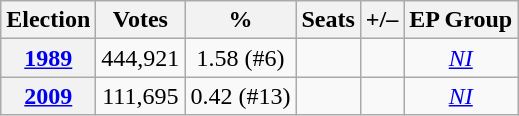<table class="wikitable sortable" style="text-align:center;">
<tr>
<th>Election</th>
<th>Votes</th>
<th>%</th>
<th>Seats</th>
<th>+/–</th>
<th>EP Group</th>
</tr>
<tr>
<th><a href='#'>1989</a></th>
<td>444,921</td>
<td>1.58 (#6)</td>
<td></td>
<td></td>
<td><em><a href='#'>NI</a></em></td>
</tr>
<tr>
<th><a href='#'>2009</a></th>
<td>111,695</td>
<td>0.42 (#13)</td>
<td></td>
<td></td>
<td><em><a href='#'>NI</a></em></td>
</tr>
</table>
